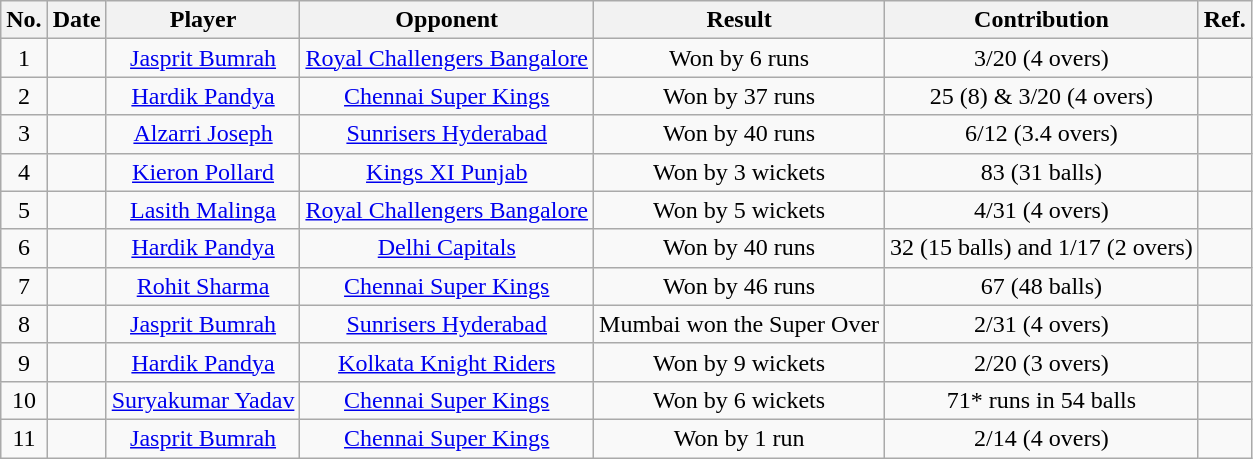<table class="wikitable sortable" style="text-align: center;">
<tr>
<th>No.</th>
<th>Date</th>
<th>Player</th>
<th>Opponent</th>
<th>Result</th>
<th>Contribution</th>
<th>Ref.</th>
</tr>
<tr>
<td>1</td>
<td></td>
<td><a href='#'>Jasprit Bumrah</a></td>
<td><a href='#'>Royal Challengers Bangalore</a></td>
<td>Won by 6 runs</td>
<td>3/20 (4 overs)</td>
<td></td>
</tr>
<tr>
<td>2</td>
<td></td>
<td><a href='#'>Hardik Pandya</a></td>
<td><a href='#'>Chennai Super Kings</a></td>
<td>Won by 37 runs</td>
<td>25 (8) & 3/20 (4 overs)</td>
<td></td>
</tr>
<tr>
<td>3</td>
<td></td>
<td><a href='#'>Alzarri Joseph</a></td>
<td><a href='#'>Sunrisers Hyderabad</a></td>
<td>Won by 40 runs</td>
<td>6/12 (3.4 overs)</td>
<td></td>
</tr>
<tr>
<td>4</td>
<td></td>
<td><a href='#'>Kieron Pollard</a></td>
<td><a href='#'>Kings XI Punjab</a></td>
<td>Won by 3 wickets</td>
<td>83 (31 balls)</td>
<td></td>
</tr>
<tr>
<td>5</td>
<td></td>
<td><a href='#'>Lasith Malinga</a></td>
<td><a href='#'>Royal Challengers Bangalore</a></td>
<td>Won by 5 wickets</td>
<td>4/31 (4 overs)</td>
<td></td>
</tr>
<tr>
<td>6</td>
<td></td>
<td><a href='#'>Hardik Pandya</a></td>
<td><a href='#'>Delhi Capitals</a></td>
<td>Won by 40 runs</td>
<td>32 (15 balls) and 1/17 (2 overs)</td>
<td></td>
</tr>
<tr>
<td>7</td>
<td></td>
<td><a href='#'>Rohit Sharma</a></td>
<td><a href='#'>Chennai Super Kings</a></td>
<td>Won by 46 runs</td>
<td>67 (48 balls)</td>
<td></td>
</tr>
<tr>
<td>8</td>
<td></td>
<td><a href='#'>Jasprit Bumrah</a></td>
<td><a href='#'>Sunrisers Hyderabad</a></td>
<td>Mumbai won the Super Over</td>
<td>2/31 (4 overs)</td>
<td></td>
</tr>
<tr>
<td>9</td>
<td></td>
<td><a href='#'>Hardik Pandya</a></td>
<td><a href='#'>Kolkata Knight Riders</a></td>
<td>Won by 9 wickets</td>
<td>2/20 (3 overs)</td>
<td></td>
</tr>
<tr>
<td>10</td>
<td></td>
<td><a href='#'>Suryakumar Yadav</a></td>
<td><a href='#'>Chennai Super Kings</a></td>
<td>Won by 6 wickets</td>
<td>71* runs in 54 balls</td>
<td></td>
</tr>
<tr>
<td>11</td>
<td></td>
<td><a href='#'>Jasprit Bumrah</a></td>
<td><a href='#'>Chennai Super Kings</a></td>
<td>Won by 1 run</td>
<td>2/14 (4 overs)</td>
<td></td>
</tr>
</table>
